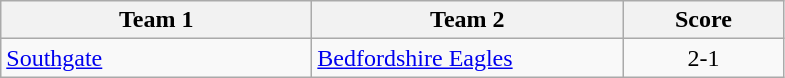<table class="wikitable" style="font-size: 100%">
<tr>
<th width=200>Team 1</th>
<th width=200>Team 2</th>
<th width=100>Score</th>
</tr>
<tr>
<td><a href='#'>Southgate</a></td>
<td><a href='#'>Bedfordshire Eagles</a></td>
<td align=center>2-1</td>
</tr>
</table>
